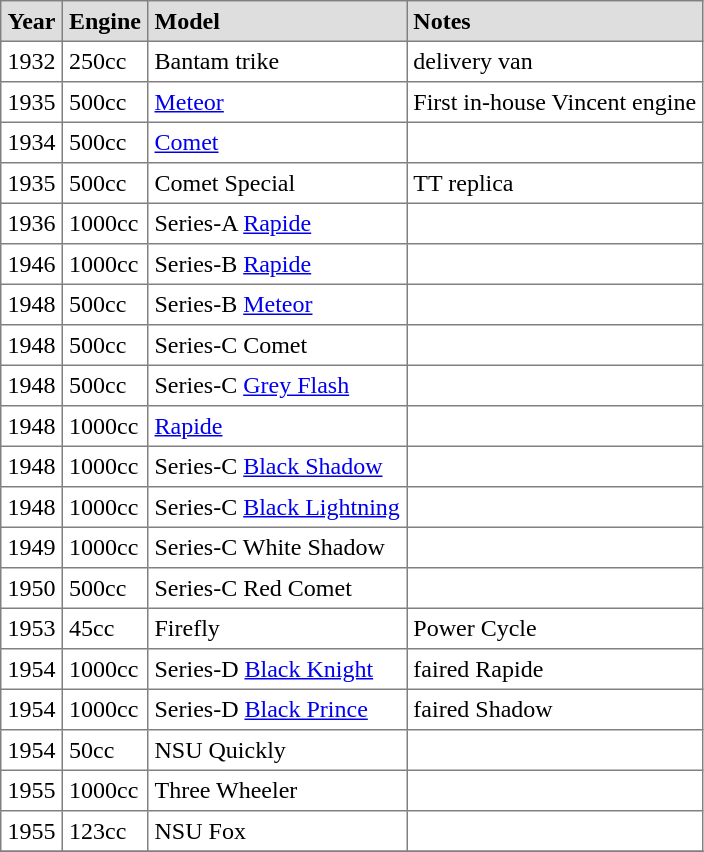<table class="to ccolours" border="1" cellpadding="4" style="border-collapse:collapse">
<tr style="background:#dedede;">
<td><strong>Year</strong></td>
<td><strong>Engine</strong></td>
<td><strong>Model</strong></td>
<td><strong>Notes</strong></td>
</tr>
<tr>
<td>1932</td>
<td>250cc</td>
<td>Bantam trike</td>
<td>delivery van</td>
</tr>
<tr>
<td>1935</td>
<td>500cc</td>
<td><a href='#'>Meteor</a></td>
<td>First in-house Vincent engine</td>
</tr>
<tr>
<td>1934</td>
<td>500cc</td>
<td><a href='#'>Comet</a></td>
<td></td>
</tr>
<tr>
<td>1935</td>
<td>500cc</td>
<td>Comet Special</td>
<td>TT replica</td>
</tr>
<tr>
<td>1936</td>
<td>1000cc</td>
<td>Series-A <a href='#'>Rapide</a></td>
<td></td>
</tr>
<tr>
<td>1946</td>
<td>1000cc</td>
<td>Series-B <a href='#'>Rapide</a></td>
<td></td>
</tr>
<tr>
<td>1948</td>
<td>500cc</td>
<td>Series-B <a href='#'>Meteor</a></td>
<td></td>
</tr>
<tr>
<td>1948</td>
<td>500cc</td>
<td>Series-C Comet</td>
<td></td>
</tr>
<tr>
<td>1948</td>
<td>500cc</td>
<td>Series-C <a href='#'>Grey Flash</a></td>
<td></td>
</tr>
<tr>
<td>1948</td>
<td>1000cc</td>
<td Series-C><a href='#'>Rapide</a></td>
<td></td>
</tr>
<tr>
<td>1948</td>
<td>1000cc</td>
<td>Series-C <a href='#'>Black Shadow</a></td>
<td></td>
</tr>
<tr>
<td>1948</td>
<td>1000cc</td>
<td>Series-C <a href='#'>Black Lightning</a></td>
<td></td>
</tr>
<tr>
<td>1949</td>
<td>1000cc</td>
<td>Series-C White Shadow</td>
<td></td>
</tr>
<tr>
<td>1950</td>
<td>500cc</td>
<td>Series-C Red Comet</td>
<td></td>
</tr>
<tr>
<td>1953</td>
<td>45cc</td>
<td>Firefly</td>
<td>Power Cycle</td>
</tr>
<tr>
<td>1954</td>
<td>1000cc</td>
<td>Series-D <a href='#'>Black Knight</a></td>
<td>faired Rapide</td>
</tr>
<tr>
<td>1954</td>
<td>1000cc</td>
<td>Series-D <a href='#'>Black Prince</a></td>
<td>faired Shadow</td>
</tr>
<tr>
<td>1954</td>
<td>50cc</td>
<td>NSU Quickly</td>
<td></td>
</tr>
<tr>
<td>1955</td>
<td>1000cc</td>
<td>Three Wheeler</td>
<td></td>
</tr>
<tr>
<td>1955</td>
<td>123cc</td>
<td>NSU Fox</td>
<td></td>
</tr>
<tr>
</tr>
</table>
